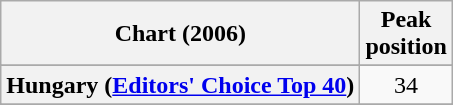<table class="wikitable sortable plainrowheaders"  style="text-align:center">
<tr>
<th scope="col">Chart (2006)</th>
<th scope="col">Peak<br>position</th>
</tr>
<tr>
</tr>
<tr>
</tr>
<tr>
<th scope="row">Hungary (<a href='#'>Editors' Choice Top 40</a>)</th>
<td>34</td>
</tr>
<tr>
</tr>
<tr>
</tr>
</table>
